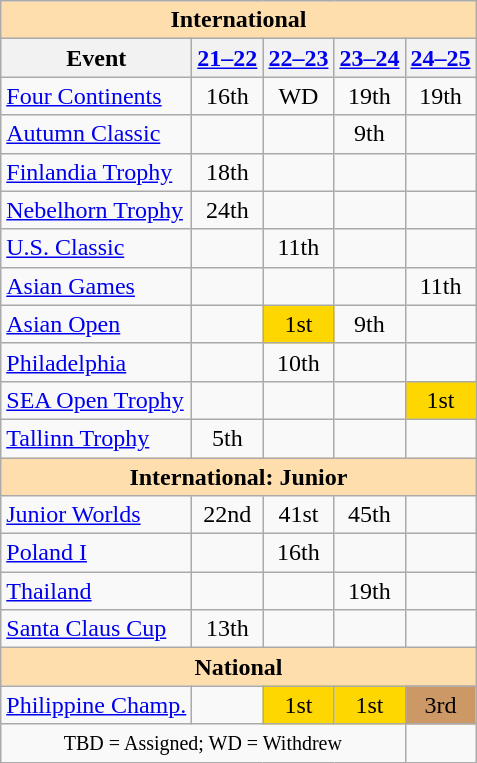<table class="wikitable" style="text-align:center">
<tr>
<th style="background-color: #ffdead; " colspan=5 align=center>International</th>
</tr>
<tr>
<th>Event</th>
<th><a href='#'>21–22</a></th>
<th><a href='#'>22–23</a></th>
<th><a href='#'>23–24</a></th>
<th><a href='#'>24–25</a></th>
</tr>
<tr>
<td align=left><a href='#'>Four Continents</a></td>
<td>16th</td>
<td>WD</td>
<td>19th</td>
<td>19th</td>
</tr>
<tr>
<td align=left> <a href='#'>Autumn Classic</a></td>
<td></td>
<td></td>
<td>9th</td>
<td></td>
</tr>
<tr>
<td align=left> <a href='#'>Finlandia Trophy</a></td>
<td>18th</td>
<td></td>
<td></td>
<td></td>
</tr>
<tr>
<td align=left> <a href='#'>Nebelhorn Trophy</a></td>
<td>24th</td>
<td></td>
<td></td>
<td></td>
</tr>
<tr>
<td align=left> <a href='#'>U.S. Classic</a></td>
<td></td>
<td>11th</td>
<td></td>
<td></td>
</tr>
<tr>
<td align=left><a href='#'>Asian Games</a></td>
<td></td>
<td></td>
<td></td>
<td>11th</td>
</tr>
<tr>
<td align=left><a href='#'>Asian Open</a></td>
<td></td>
<td bgcolor=gold>1st</td>
<td>9th</td>
<td></td>
</tr>
<tr>
<td align="left"><a href='#'>Philadelphia</a></td>
<td></td>
<td>10th</td>
<td></td>
<td></td>
</tr>
<tr>
<td align=left><a href='#'>SEA Open Trophy</a></td>
<td></td>
<td></td>
<td></td>
<td bgcolor=gold>1st</td>
</tr>
<tr>
<td align=left><a href='#'>Tallinn Trophy</a></td>
<td>5th</td>
<td></td>
<td></td>
<td></td>
</tr>
<tr>
<th style="background-color: #ffdead; " colspan=5 align=center>International: Junior</th>
</tr>
<tr>
<td align=left><a href='#'>Junior Worlds</a></td>
<td>22nd</td>
<td>41st</td>
<td>45th</td>
<td></td>
</tr>
<tr>
<td align=left> <a href='#'>Poland I</a></td>
<td></td>
<td>16th</td>
<td></td>
<td></td>
</tr>
<tr>
<td align="left"> <a href='#'>Thailand</a></td>
<td></td>
<td></td>
<td>19th</td>
<td></td>
</tr>
<tr>
<td align=left><a href='#'>Santa Claus Cup</a></td>
<td>13th</td>
<td></td>
<td></td>
<td></td>
</tr>
<tr>
<th colspan="5" style="background-color: #ffdead; " align="center">National</th>
</tr>
<tr>
<td align=left><a href='#'>Philippine Champ.</a></td>
<td></td>
<td bgcolor=gold>1st</td>
<td bgcolor=gold>1st</td>
<td bgcolor=cc9966>3rd</td>
</tr>
<tr>
<td colspan=4 style="text-align:center;"><small> TBD = Assigned; WD = Withdrew</small></td>
</tr>
</table>
